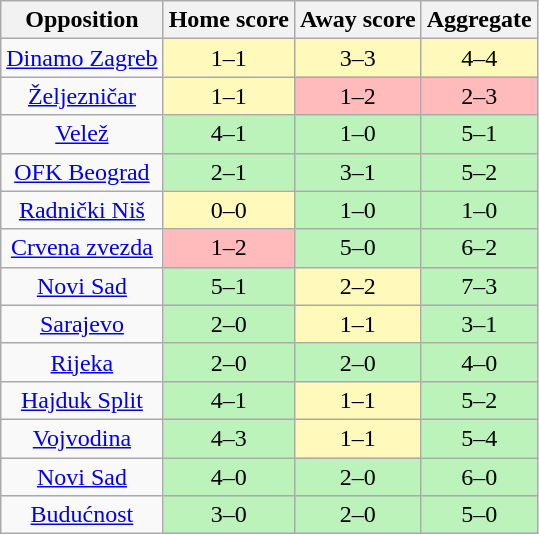<table class="wikitable" style="text-align: center;">
<tr>
<th>Opposition</th>
<th>Home score</th>
<th>Away score</th>
<th>Aggregate</th>
</tr>
<tr>
<td><a href='#'>Dinamo Zagreb</a></td>
<td style="background:#fffabb;">1–1</td>
<td style="background:#fffabb;">3–3</td>
<td style="background:#fffabb;">4–4</td>
</tr>
<tr>
<td><a href='#'>Željezničar</a></td>
<td style="background:#fffabb;">1–1</td>
<td style="background:#fbb;">1–2</td>
<td style="background:#fbb;">2–3</td>
</tr>
<tr>
<td><a href='#'>Velež</a></td>
<td style="background:#bbf3bb;">4–1</td>
<td style="background:#bbf3bb;">1–0</td>
<td style="background:#bbf3bb;">5–1</td>
</tr>
<tr>
<td><a href='#'>OFK Beograd</a></td>
<td style="background:#bbf3bb;">2–1</td>
<td style="background:#bbf3bb;">3–1</td>
<td style="background:#bbf3bb;">5–2</td>
</tr>
<tr>
<td><a href='#'>Radnički Niš</a></td>
<td style="background:#fffabb;">0–0</td>
<td style="background:#bbf3bb;">1–0</td>
<td style="background:#bbf3bb;">1–0</td>
</tr>
<tr>
<td><a href='#'>Crvena zvezda</a></td>
<td style="background:#fbb;">1–2</td>
<td style="background:#bbf3bb;">5–0</td>
<td style="background:#bbf3bb;">6–2</td>
</tr>
<tr>
<td><a href='#'>Novi Sad</a></td>
<td style="background:#bbf3bb;">5–1</td>
<td style="background:#fffabb;">2–2</td>
<td style="background:#bbf3bb;">7–3</td>
</tr>
<tr>
<td><a href='#'>Sarajevo</a></td>
<td style="background:#bbf3bb;">2–0</td>
<td style="background:#fffabb;">1–1</td>
<td style="background:#bbf3bb;">3–1</td>
</tr>
<tr>
<td><a href='#'>Rijeka</a></td>
<td style="background:#bbf3bb;">2–0</td>
<td style="background:#bbf3bb;">2–0</td>
<td style="background:#bbf3bb;">4–0</td>
</tr>
<tr>
<td><a href='#'>Hajduk Split</a></td>
<td style="background:#bbf3bb;">4–1</td>
<td style="background:#fffabb;">1–1</td>
<td style="background:#bbf3bb;">5–2</td>
</tr>
<tr>
<td><a href='#'>Vojvodina</a></td>
<td style="background:#bbf3bb;">4–3</td>
<td style="background:#fffabb;">1–1</td>
<td style="background:#bbf3bb;">5–4</td>
</tr>
<tr>
<td><a href='#'>Novi Sad</a></td>
<td style="background:#bbf3bb;">4–0</td>
<td style="background:#bbf3bb;">2–0</td>
<td style="background:#bbf3bb;">6–0</td>
</tr>
<tr>
<td><a href='#'>Budućnost</a></td>
<td style="background:#bbf3bb;">3–0</td>
<td style="background:#bbf3bb;">2–0</td>
<td style="background:#bbf3bb;">5–0</td>
</tr>
</table>
